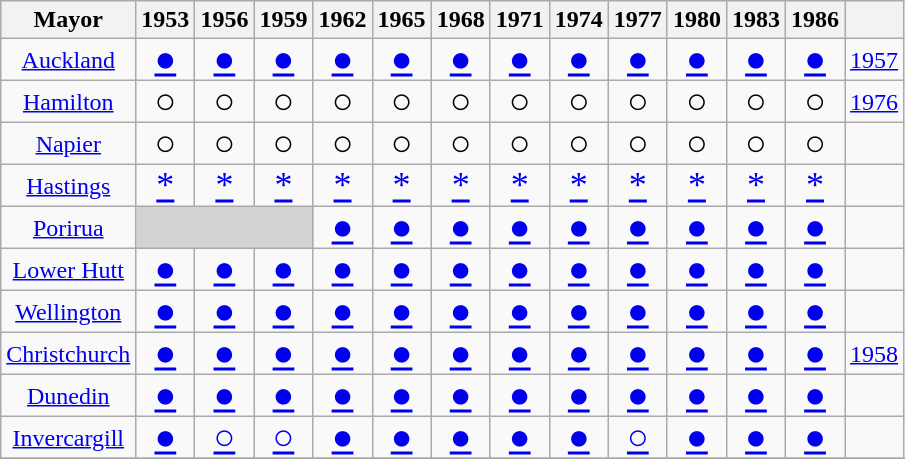<table class="wikitable col1right" style="text-align:center;">
<tr>
<th>Mayor</th>
<th>1953</th>
<th>1956</th>
<th>1959</th>
<th>1962</th>
<th>1965</th>
<th>1968</th>
<th>1971</th>
<th>1974</th>
<th>1977</th>
<th>1980</th>
<th>1983</th>
<th>1986</th>
<th></th>
</tr>
<tr>
<td><a href='#'>Auckland</a></td>
<td style="font-size:150%;padding:0px;"><a href='#'>●</a></td>
<td style="font-size:150%;padding:0px;"><a href='#'>●</a></td>
<td style="font-size:150%;padding:0px;"><a href='#'>●</a></td>
<td style="font-size:150%;padding:0px;"><a href='#'>●</a></td>
<td style="font-size:150%;padding:0px;"><a href='#'>●</a></td>
<td style="font-size:150%;padding:0px;"><a href='#'>●</a></td>
<td style="font-size:150%;padding:0px;"><a href='#'>●</a></td>
<td style="font-size:150%;padding:0px;"><a href='#'>●</a></td>
<td style="font-size:150%;padding:0px;"><a href='#'>●</a></td>
<td style="font-size:150%;padding:0px;"><a href='#'>●</a></td>
<td style="font-size:150%;padding:0px;"><a href='#'>●</a></td>
<td style="font-size:150%;padding:0px;"><a href='#'>●</a></td>
<td><a href='#'>1957</a></td>
</tr>
<tr>
<td><a href='#'>Hamilton</a></td>
<td style="font-size:150%;padding:0px;">○</td>
<td style="font-size:150%;padding:0px;">○</td>
<td style="font-size:150%;padding:0px;">○</td>
<td style="font-size:150%;padding:0px;">○</td>
<td style="font-size:150%;padding:0px;">○</td>
<td style="font-size:150%;padding:0px;">○</td>
<td style="font-size:150%;padding:0px;">○</td>
<td style="font-size:150%;padding:0px;">○</td>
<td style="font-size:150%;padding:0px;">○</td>
<td style="font-size:150%;padding:0px;">○</td>
<td style="font-size:150%;padding:0px;">○</td>
<td style="font-size:150%;padding:0px;">○</td>
<td><a href='#'>1976</a></td>
</tr>
<tr>
<td><a href='#'>Napier</a></td>
<td style="font-size:150%;padding:0px;">○</td>
<td style="font-size:150%;padding:0px;">○</td>
<td style="font-size:150%;padding:0px;">○</td>
<td style="font-size:150%;padding:0px;">○</td>
<td style="font-size:150%;padding:0px;">○</td>
<td style="font-size:150%;padding:0px;">○</td>
<td style="font-size:150%;padding:0px;">○</td>
<td style="font-size:150%;padding:0px;">○</td>
<td style="font-size:150%;padding:0px;">○</td>
<td style="font-size:150%;padding:0px;">○</td>
<td style="font-size:150%;padding:0px;">○</td>
<td style="font-size:150%;padding:0px;">○</td>
<td></td>
</tr>
<tr>
<td><a href='#'>Hastings</a></td>
<td style="font-size:150%;padding:0px;"><a href='#'>*</a></td>
<td style="font-size:150%;padding:0px;"><a href='#'>*</a></td>
<td style="font-size:150%;padding:0px;"><a href='#'>*</a></td>
<td style="font-size:150%;padding:0px;"><a href='#'>*</a></td>
<td style="font-size:150%;padding:0px;"><a href='#'>*</a></td>
<td style="font-size:150%;padding:0px;"><a href='#'>*</a></td>
<td style="font-size:150%;padding:0px;"><a href='#'>*</a></td>
<td style="font-size:150%;padding:0px;"><a href='#'>*</a></td>
<td style="font-size:150%;padding:0px;"><a href='#'>*</a></td>
<td style="font-size:150%;padding:0px;"><a href='#'>*</a></td>
<td style="font-size:150%;padding:0px;"><a href='#'>*</a></td>
<td style="font-size:150%;padding:0px;"><a href='#'>*</a></td>
<td></td>
</tr>
<tr>
<td><a href='#'>Porirua</a></td>
<td colspan="3" style="background:lightgrey"></td>
<td style="font-size:150%;padding:0px;"><a href='#'>●</a></td>
<td style="font-size:150%;padding:0px;"><a href='#'>●</a></td>
<td style="font-size:150%;padding:0px;"><a href='#'>●</a></td>
<td style="font-size:150%;padding:0px;"><a href='#'>●</a></td>
<td style="font-size:150%;padding:0px;"><a href='#'>●</a></td>
<td style="font-size:150%;padding:0px;"><a href='#'>●</a></td>
<td style="font-size:150%;padding:0px;"><a href='#'>●</a></td>
<td style="font-size:150%;padding:0px;"><a href='#'>●</a></td>
<td style="font-size:150%;padding:0px;"><a href='#'>●</a></td>
<td></td>
</tr>
<tr>
<td><a href='#'>Lower Hutt</a></td>
<td style="font-size:150%;padding:0px;"><a href='#'>●</a></td>
<td style="font-size:150%;padding:0px;"><a href='#'>●</a></td>
<td style="font-size:150%;padding:0px;"><a href='#'>●</a></td>
<td style="font-size:150%;padding:0px;"><a href='#'>●</a></td>
<td style="font-size:150%;padding:0px;"><a href='#'>●</a></td>
<td style="font-size:150%;padding:0px;"><a href='#'>●</a></td>
<td style="font-size:150%;padding:0px;"><a href='#'>●</a></td>
<td style="font-size:150%;padding:0px;"><a href='#'>●</a></td>
<td style="font-size:150%;padding:0px;"><a href='#'>●</a></td>
<td style="font-size:150%;padding:0px;"><a href='#'>●</a></td>
<td style="font-size:150%;padding:0px;"><a href='#'>●</a></td>
<td style="font-size:150%;padding:0px;"><a href='#'>●</a></td>
<td></td>
</tr>
<tr>
<td><a href='#'>Wellington</a></td>
<td style="font-size:150%;padding:0px;"><a href='#'>●</a></td>
<td style="font-size:150%;padding:0px;"><a href='#'>●</a></td>
<td style="font-size:150%;padding:0px;"><a href='#'>●</a></td>
<td style="font-size:150%;padding:0px;"><a href='#'>●</a></td>
<td style="font-size:150%;padding:0px;"><a href='#'>●</a></td>
<td style="font-size:150%;padding:0px;"><a href='#'>●</a></td>
<td style="font-size:150%;padding:0px;"><a href='#'>●</a></td>
<td style="font-size:150%;padding:0px;"><a href='#'>●</a></td>
<td style="font-size:150%;padding:0px;"><a href='#'>●</a></td>
<td style="font-size:150%;padding:0px;"><a href='#'>●</a></td>
<td style="font-size:150%;padding:0px;"><a href='#'>●</a></td>
<td style="font-size:150%;padding:0px;"><a href='#'>●</a></td>
<td></td>
</tr>
<tr>
<td><a href='#'>Christchurch</a></td>
<td style="font-size:150%;padding:0px;"><a href='#'>●</a></td>
<td style="font-size:150%;padding:0px;"><a href='#'>●</a></td>
<td style="font-size:150%;padding:0px;"><a href='#'>●</a></td>
<td style="font-size:150%;padding:0px;"><a href='#'>●</a></td>
<td style="font-size:150%;padding:0px;"><a href='#'>●</a></td>
<td style="font-size:150%;padding:0px;"><a href='#'>●</a></td>
<td style="font-size:150%;padding:0px;"><a href='#'>●</a></td>
<td style="font-size:150%;padding:0px;"><a href='#'>●</a></td>
<td style="font-size:150%;padding:0px;"><a href='#'>●</a></td>
<td style="font-size:150%;padding:0px;"><a href='#'>●</a></td>
<td style="font-size:150%;padding:0px;"><a href='#'>●</a></td>
<td style="font-size:150%;padding:0px;"><a href='#'>●</a></td>
<td><a href='#'>1958</a></td>
</tr>
<tr>
<td><a href='#'>Dunedin</a></td>
<td style="font-size:150%;padding:0px;"><a href='#'>●</a></td>
<td style="font-size:150%;padding:0px;"><a href='#'>●</a></td>
<td style="font-size:150%;padding:0px;"><a href='#'>●</a></td>
<td style="font-size:150%;padding:0px;"><a href='#'>●</a></td>
<td style="font-size:150%;padding:0px;"><a href='#'>●</a></td>
<td style="font-size:150%;padding:0px;"><a href='#'>●</a></td>
<td style="font-size:150%;padding:0px;"><a href='#'>●</a></td>
<td style="font-size:150%;padding:0px;"><a href='#'>●</a></td>
<td style="font-size:150%;padding:0px;"><a href='#'>●</a></td>
<td style="font-size:150%;padding:0px;"><a href='#'>●</a></td>
<td style="font-size:150%;padding:0px;"><a href='#'>●</a></td>
<td style="font-size:150%;padding:0px;"><a href='#'>●</a></td>
<td></td>
</tr>
<tr>
<td><a href='#'>Invercargill</a></td>
<td style="font-size:150%;padding:0px;"><a href='#'>●</a></td>
<td style="font-size:150%;padding:0px;"><a href='#'>○</a></td>
<td style="font-size:150%;padding:0px;"><a href='#'>○</a></td>
<td style="font-size:150%;padding:0px;"><a href='#'>●</a></td>
<td style="font-size:150%;padding:0px;"><a href='#'>●</a></td>
<td style="font-size:150%;padding:0px;"><a href='#'>●</a></td>
<td style="font-size:150%;padding:0px;"><a href='#'>●</a></td>
<td style="font-size:150%;padding:0px;"><a href='#'>●</a></td>
<td style="font-size:150%;padding:0px;"><a href='#'>○</a></td>
<td style="font-size:150%;padding:0px;"><a href='#'>●</a></td>
<td style="font-size:150%;padding:0px;"><a href='#'>●</a></td>
<td style="font-size:150%;padding:0px;"><a href='#'>●</a></td>
<td></td>
</tr>
<tr>
</tr>
</table>
